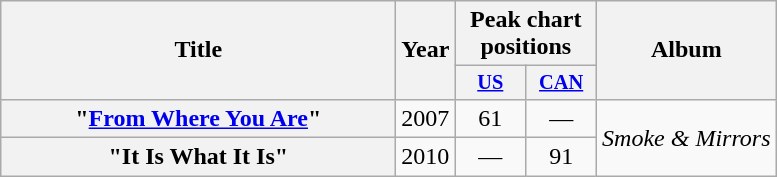<table class="wikitable plainrowheaders" style="text-align:center;">
<tr>
<th scope="col" rowspan="2" style="width:16em;">Title</th>
<th scope="col" rowspan="2">Year</th>
<th scope="col" colspan="2">Peak chart positions</th>
<th scope="col" rowspan="2">Album</th>
</tr>
<tr>
<th style="width:3em;font-size:85%"><a href='#'>US</a><br></th>
<th style="width:3em;font-size:85%"><a href='#'>CAN</a><br></th>
</tr>
<tr>
<th scope="row">"<a href='#'>From Where You Are</a>"</th>
<td>2007</td>
<td>61</td>
<td>—</td>
<td rowspan=2><em>Smoke & Mirrors</em></td>
</tr>
<tr>
<th scope="row">"It Is What It Is"</th>
<td>2010</td>
<td>—</td>
<td>91</td>
</tr>
</table>
